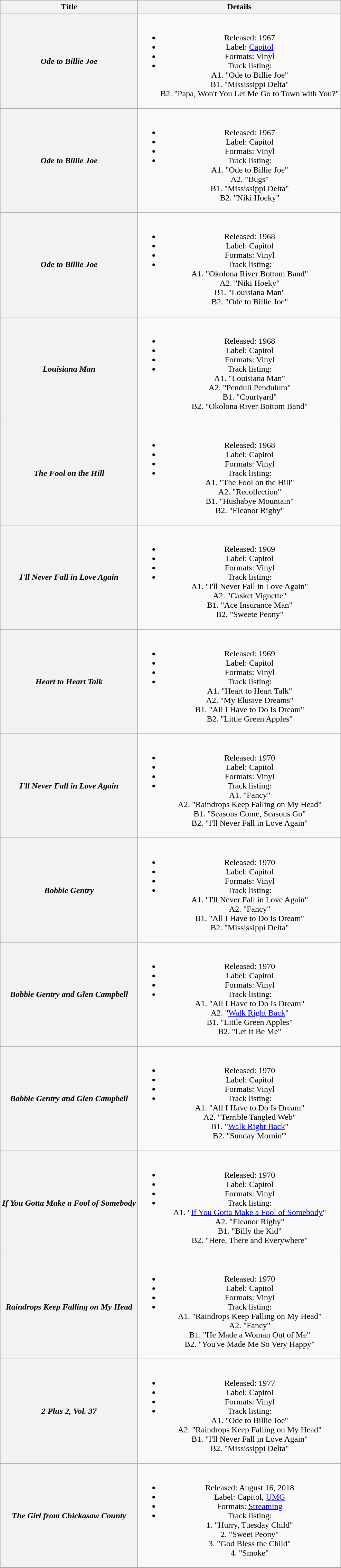<table class="wikitable plainrowheaders" style="text-align:center;">
<tr>
<th scope="col">Title</th>
<th scope="col">Details</th>
</tr>
<tr>
<th scope="row"><em>Ode to Billie Joe</em></th>
<td><br><ul><li>Released: 1967 </li><li>Label: <a href='#'>Capitol</a> </li><li>Formats: Vinyl</li><li>Track listing:<br>A1. "Ode to Billie Joe"<br>B1. "Mississippi Delta"<br>B2. "Papa, Won't You Let Me Go to Town with You?"</li></ul></td>
</tr>
<tr>
<th scope="row"><em>Ode to Billie Joe</em></th>
<td><br><ul><li>Released: 1967 </li><li>Label: Capitol </li><li>Formats: Vinyl</li><li>Track listing:<br>A1. "Ode to Billie Joe"<br>A2. "Bugs"<br>B1. "Mississippi Delta"<br>B2. "Niki Hoeky"</li></ul></td>
</tr>
<tr>
<th scope="row"><em>Ode to Billie Joe</em></th>
<td><br><ul><li>Released: 1968 </li><li>Label: Capitol </li><li>Formats: Vinyl</li><li>Track listing:<br>A1. "Okolona River Bottom Band"<br>A2. "Niki Hoeky"<br>B1. "Louisiana Man"<br>B2. "Ode to Billie Joe"</li></ul></td>
</tr>
<tr>
<th scope="row"><em>Louisiana Man</em></th>
<td><br><ul><li>Released: 1968 </li><li>Label: Capitol </li><li>Formats: Vinyl</li><li>Track listing:<br>A1. "Louisiana Man"<br>A2. "Penduli Pendulum"<br>B1. "Courtyard"<br>B2. "Okolona River Bottom Band"</li></ul></td>
</tr>
<tr>
<th scope="row"><em>The Fool on the Hill</em></th>
<td><br><ul><li>Released: 1968 </li><li>Label: Capitol </li><li>Formats: Vinyl</li><li>Track listing:<br>A1. "The Fool on the Hill"<br>A2. "Recollection"<br>B1. "Hushabye Mountain"<br>B2. "Eleanor Rigby"</li></ul></td>
</tr>
<tr>
<th scope="row"><em>I'll Never Fall in Love Again</em></th>
<td><br><ul><li>Released: 1969 </li><li>Label: Capitol </li><li>Formats: Vinyl</li><li>Track listing:<br>A1. "I'll Never Fall in Love Again"<br>A2. "Casket Vignette"<br>B1. "Ace Insurance Man"<br>B2. "Sweete Peony"</li></ul></td>
</tr>
<tr>
<th scope="row"><em>Heart to Heart Talk</em><br></th>
<td><br><ul><li>Released: 1969 </li><li>Label: Capitol </li><li>Formats: Vinyl</li><li>Track listing:<br>A1. "Heart to Heart Talk"<br>A2. "My Elusive Dreams"<br>B1. "All I Have to Do Is Dream"<br>B2. "Little Green Apples"</li></ul></td>
</tr>
<tr>
<th scope="row"><em>I'll Never Fall in Love Again</em></th>
<td><br><ul><li>Released: 1970 </li><li>Label: Capitol </li><li>Formats: Vinyl</li><li>Track listing:<br>A1. "Fancy"<br>A2. "Raindrops Keep Falling on My Head"<br>B1. "Seasons Come, Seasons Go"<br>B2. "I'll Never Fall in Love Again"</li></ul></td>
</tr>
<tr>
<th scope="row"><em>Bobbie Gentry</em></th>
<td><br><ul><li>Released: 1970 </li><li>Label: Capitol </li><li>Formats: Vinyl</li><li>Track listing:<br>A1. "I'll Never Fall in Love Again"<br>A2. "Fancy"<br>B1. "All I Have to Do Is Dream" <br>B2. "Mississippi Delta"</li></ul></td>
</tr>
<tr>
<th scope="row"><em>Bobbie Gentry and Glen Campbell</em><br></th>
<td><br><ul><li>Released: 1970 </li><li>Label: Capitol </li><li>Formats: Vinyl</li><li>Track listing:<br>A1. "All I Have to Do Is Dream"<br>A2. "<a href='#'>Walk Right Back</a>"<br>B1. "Little Green Apples"<br>B2. "Let It Be Me"</li></ul></td>
</tr>
<tr>
<th scope="row"><em>Bobbie Gentry and Glen Campbell</em><br></th>
<td><br><ul><li>Released: 1970 </li><li>Label: Capitol </li><li>Formats: Vinyl</li><li>Track listing:<br>A1. "All I Have to Do Is Dream"<br>A2. "Terrible Tangled Web"<br>B1. "<a href='#'>Walk Right Back</a>"<br>B2. "Sunday Mornin'"</li></ul></td>
</tr>
<tr>
<th scope="row"><em>If You Gotta Make a Fool of Somebody</em></th>
<td><br><ul><li>Released: 1970 </li><li>Label: Capitol </li><li>Formats: Vinyl</li><li>Track listing:<br>A1. "<a href='#'>If You Gotta Make a Fool of Somebody</a>"<br>A2. "Eleanor Rigby"<br>B1. "Billy the Kid"<br>B2. "Here, There and Everywhere"</li></ul></td>
</tr>
<tr>
<th scope="row"><em>Raindrops Keep Falling on My Head</em></th>
<td><br><ul><li>Released: 1970 </li><li>Label: Capitol </li><li>Formats: Vinyl</li><li>Track listing:<br>A1. "Raindrops Keep Falling on My Head"<br>A2. "Fancy"<br>B1. "He Made a Woman Out of Me"<br>B2. "You've Made Me So Very Happy"</li></ul></td>
</tr>
<tr>
<th scope="row"><em>2 Plus 2, Vol. 37</em></th>
<td><br><ul><li>Released: 1977 </li><li>Label: Capitol </li><li>Formats: Vinyl</li><li>Track listing:<br>A1. "Ode to Billie Joe"<br>A2. "Raindrops Keep Falling on My Head"<br>B1. "I'll Never Fall in Love Again"<br>B2. "Mississippi Delta"</li></ul></td>
</tr>
<tr>
<th scope="row"><em>The Girl from Chickasaw County</em></th>
<td><br><ul><li>Released: August 16, 2018</li><li>Label: Capitol, <a href='#'>UMG</a></li><li>Formats: <a href='#'>Streaming</a></li><li>Track listing:<br>1. "Hurry, Tuesday Child" <br>2. "Sweet Peony" <br>3. "God Bless the Child"<br>4. "Smoke"</li></ul></td>
</tr>
<tr>
</tr>
</table>
